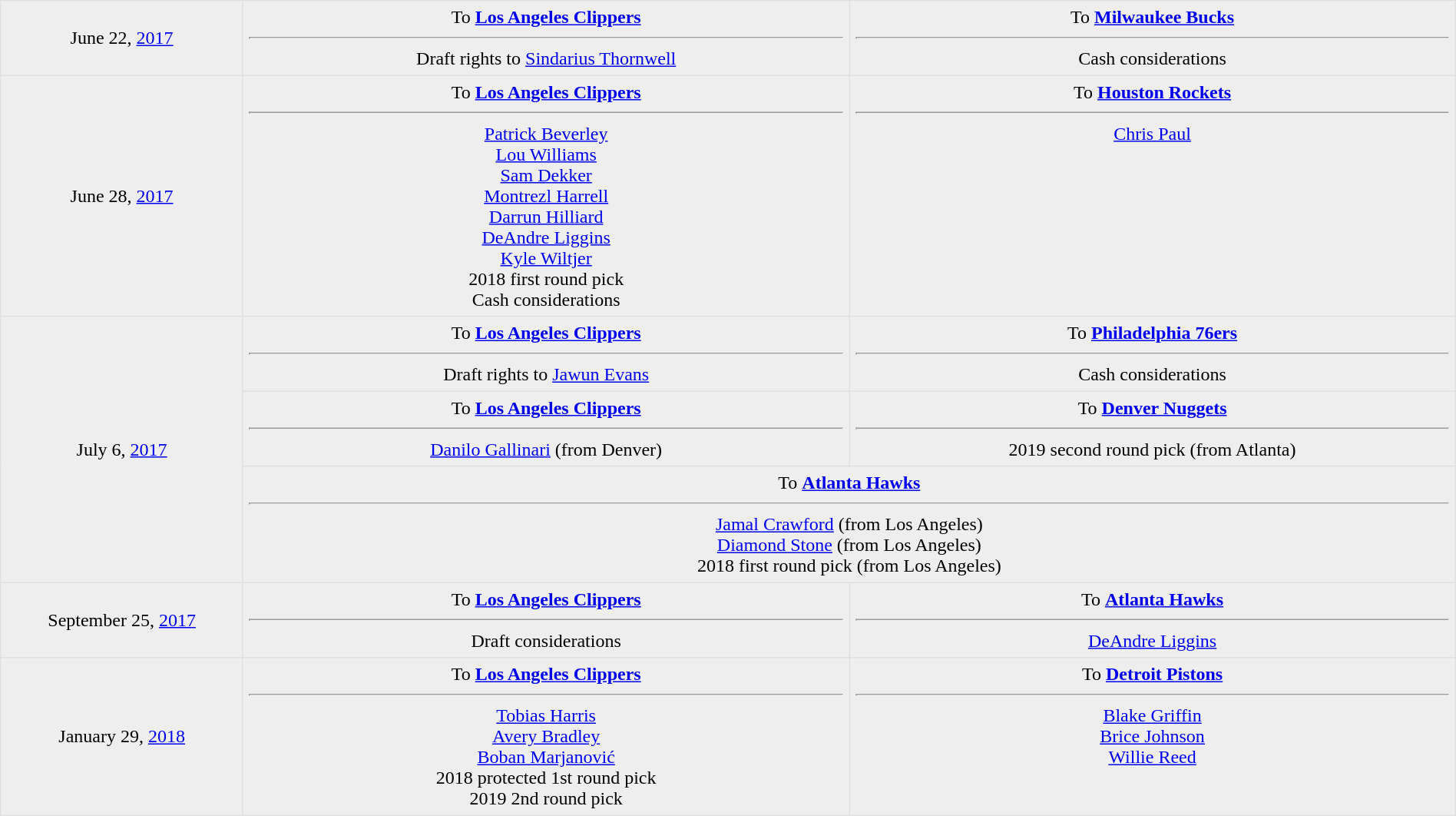<table border=1 style="border-collapse:collapse; text-align: center; width: 100%" bordercolor="#DFDFDF"  cellpadding="5">
<tr bgcolor="eeeeee">
<td style="width:12%">June 22, <a href='#'>2017</a></td>
<td style="width:30%" valign="top">To <strong><a href='#'>Los Angeles Clippers</a></strong><hr>Draft rights to <a href='#'>Sindarius Thornwell</a></td>
<td style="width:30%" valign="top">To <strong><a href='#'>Milwaukee Bucks</a></strong><hr>Cash considerations</td>
</tr>
<tr bgcolor="eeeeee">
<td style="width:12%">June 28, <a href='#'>2017</a></td>
<td style="width:30%" valign="top">To <strong><a href='#'>Los Angeles Clippers</a></strong><hr><a href='#'>Patrick Beverley</a><br><a href='#'>Lou Williams</a><br><a href='#'>Sam Dekker</a><br><a href='#'>Montrezl Harrell</a><br><a href='#'>Darrun Hilliard</a><br><a href='#'>DeAndre Liggins</a><br><a href='#'>Kyle Wiltjer</a><br>2018 first round pick<br>Cash considerations</td>
<td style="width:30%" valign="top">To <strong><a href='#'>Houston Rockets</a></strong><hr><a href='#'>Chris Paul</a></td>
</tr>
<tr bgcolor="eeeeee">
<td style="width:12%" rowspan=3>July 6, <a href='#'>2017</a></td>
<td style="width:30%" valign="top">To <strong><a href='#'>Los Angeles Clippers</a></strong><hr>Draft rights to <a href='#'>Jawun Evans</a></td>
<td style="width:30%" valign="top">To <strong><a href='#'>Philadelphia 76ers</a></strong><hr>Cash considerations</td>
</tr>
<tr bgcolor="eeeeee">
<td style="width:30%; vertical-align:top;">To <strong><a href='#'>Los Angeles Clippers</a></strong><hr><a href='#'>Danilo Gallinari</a> (from Denver)</td>
<td style="width:30%; vertical-align:top;">To <strong><a href='#'>Denver Nuggets</a></strong><hr>2019 second round pick (from Atlanta)</td>
</tr>
<tr bgcolor="eeeeee">
<td colspan="3" style="width:30%; vertical-align:top;">To <strong><a href='#'>Atlanta Hawks</a></strong><hr><a href='#'>Jamal Crawford</a> (from Los Angeles)<br><a href='#'>Diamond Stone</a> (from Los Angeles)<br>2018 first round pick (from Los Angeles)</td>
</tr>
<tr bgcolor="eeeeee">
<td style="width:12%">September 25, <a href='#'>2017</a></td>
<td style="width:30%" valign="top">To <strong><a href='#'>Los Angeles Clippers</a></strong><hr>Draft considerations</td>
<td style="width:30%" valign="top">To <strong><a href='#'>Atlanta Hawks</a></strong><hr><a href='#'>DeAndre Liggins</a></td>
</tr>
<tr bgcolor="eeeeee">
<td style="width:12%">January 29, <a href='#'>2018</a></td>
<td style="width:30%" valign="top">To <strong><a href='#'>Los Angeles Clippers</a></strong><hr><a href='#'>Tobias Harris</a><br><a href='#'>Avery Bradley</a><br><a href='#'>Boban Marjanović</a><br> 2018 protected 1st round pick<br>2019 2nd round pick</td>
<td style="width:30%" valign="top">To <strong><a href='#'>Detroit Pistons</a></strong><hr><a href='#'>Blake Griffin</a><br><a href='#'>Brice Johnson</a><br><a href='#'>Willie Reed</a></td>
</tr>
</table>
